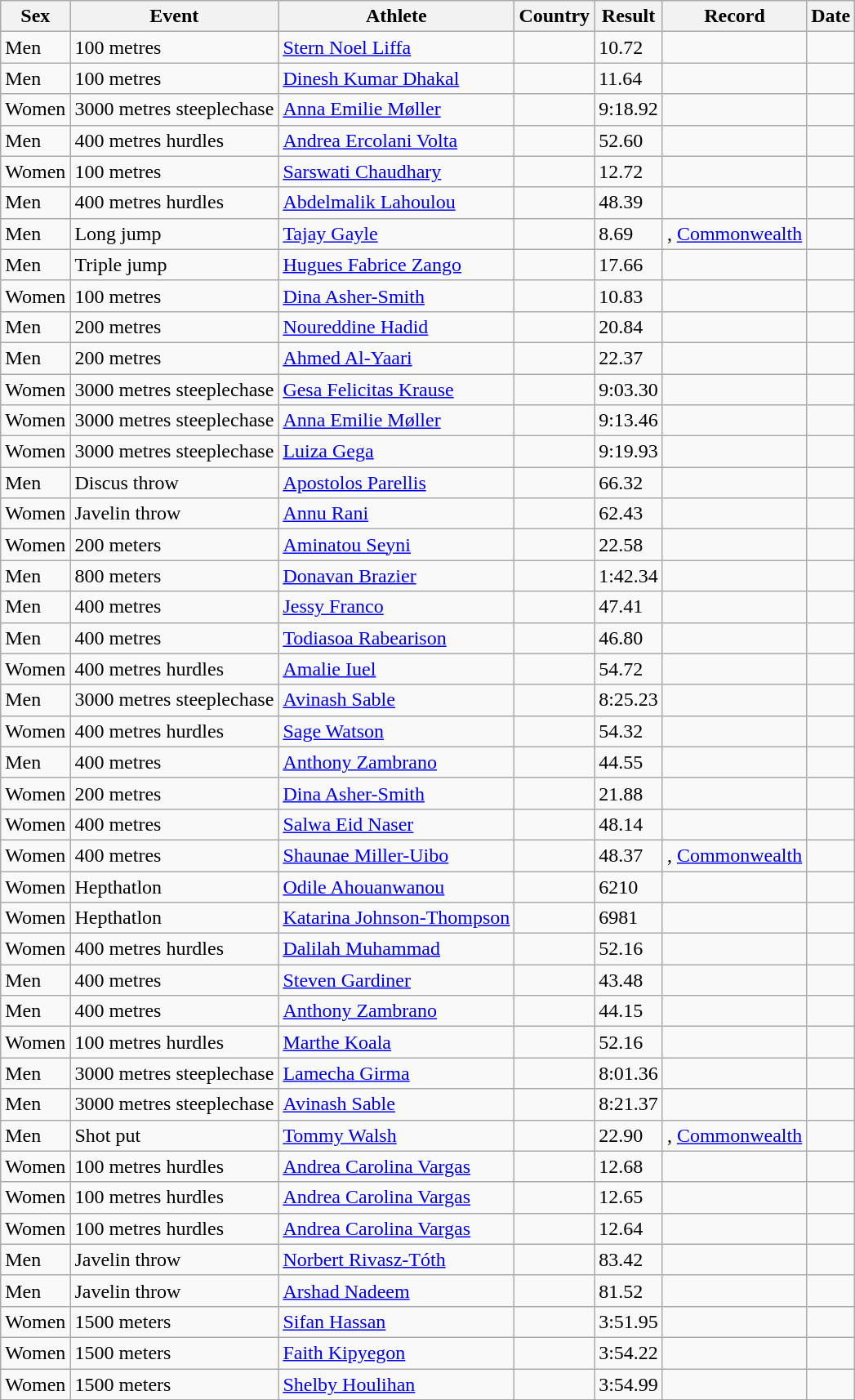<table class="wikitable sortable">
<tr>
<th>Sex</th>
<th>Event</th>
<th>Athlete</th>
<th>Country</th>
<th>Result</th>
<th>Record</th>
<th>Date</th>
</tr>
<tr>
<td>Men</td>
<td>100 metres</td>
<td><a href='#'>Stern Noel Liffa</a></td>
<td></td>
<td>10.72</td>
<td></td>
<td></td>
</tr>
<tr>
<td>Men</td>
<td>100 metres</td>
<td><a href='#'>Dinesh Kumar Dhakal</a></td>
<td></td>
<td>11.64</td>
<td></td>
<td></td>
</tr>
<tr>
<td>Women</td>
<td>3000 metres steeplechase</td>
<td><a href='#'>Anna Emilie Møller</a></td>
<td></td>
<td>9:18.92</td>
<td></td>
<td></td>
</tr>
<tr>
<td>Men</td>
<td>400 metres hurdles</td>
<td><a href='#'>Andrea Ercolani Volta</a></td>
<td></td>
<td>52.60</td>
<td></td>
<td></td>
</tr>
<tr>
<td>Women</td>
<td>100 metres</td>
<td><a href='#'>Sarswati Chaudhary</a></td>
<td></td>
<td>12.72</td>
<td></td>
<td></td>
</tr>
<tr>
<td>Men</td>
<td>400 metres hurdles</td>
<td><a href='#'>Abdelmalik Lahoulou</a></td>
<td></td>
<td>48.39</td>
<td></td>
<td></td>
</tr>
<tr>
<td>Men</td>
<td>Long jump</td>
<td><a href='#'>Tajay Gayle</a></td>
<td></td>
<td>8.69</td>
<td>, <a href='#'>Commonwealth</a></td>
<td></td>
</tr>
<tr>
<td>Men</td>
<td>Triple jump</td>
<td><a href='#'>Hugues Fabrice Zango</a></td>
<td></td>
<td>17.66</td>
<td></td>
<td></td>
</tr>
<tr>
<td>Women</td>
<td>100 metres</td>
<td><a href='#'>Dina Asher-Smith</a></td>
<td></td>
<td>10.83</td>
<td></td>
<td></td>
</tr>
<tr>
<td>Men</td>
<td>200 metres</td>
<td><a href='#'>Noureddine Hadid</a></td>
<td></td>
<td>20.84</td>
<td></td>
<td></td>
</tr>
<tr>
<td>Men</td>
<td>200 metres</td>
<td><a href='#'>Ahmed Al-Yaari</a></td>
<td></td>
<td>22.37</td>
<td></td>
<td></td>
</tr>
<tr>
<td>Women</td>
<td>3000 metres steeplechase</td>
<td><a href='#'>Gesa Felicitas Krause</a></td>
<td></td>
<td>9:03.30</td>
<td></td>
<td></td>
</tr>
<tr>
<td>Women</td>
<td>3000 metres steeplechase</td>
<td><a href='#'>Anna Emilie Møller</a></td>
<td></td>
<td>9:13.46</td>
<td></td>
<td></td>
</tr>
<tr>
<td>Women</td>
<td>3000 metres steeplechase</td>
<td><a href='#'>Luiza Gega</a></td>
<td></td>
<td>9:19.93</td>
<td></td>
<td></td>
</tr>
<tr>
<td>Men</td>
<td>Discus throw</td>
<td><a href='#'>Apostolos Parellis</a></td>
<td></td>
<td>66.32</td>
<td></td>
<td></td>
</tr>
<tr>
<td>Women</td>
<td>Javelin throw</td>
<td><a href='#'>Annu Rani</a></td>
<td></td>
<td>62.43</td>
<td></td>
<td></td>
</tr>
<tr>
<td>Women</td>
<td>200 meters</td>
<td><a href='#'>Aminatou Seyni</a></td>
<td></td>
<td>22.58</td>
<td></td>
<td></td>
</tr>
<tr>
<td>Men</td>
<td>800 meters</td>
<td><a href='#'>Donavan Brazier</a></td>
<td></td>
<td>1:42.34</td>
<td></td>
<td></td>
</tr>
<tr>
<td>Men</td>
<td>400 metres</td>
<td><a href='#'>Jessy Franco</a></td>
<td></td>
<td>47.41</td>
<td></td>
<td></td>
</tr>
<tr>
<td>Men</td>
<td>400 metres</td>
<td><a href='#'>Todiasoa Rabearison</a></td>
<td></td>
<td>46.80</td>
<td></td>
<td></td>
</tr>
<tr>
<td>Women</td>
<td>400 metres hurdles</td>
<td><a href='#'>Amalie Iuel</a></td>
<td></td>
<td>54.72</td>
<td></td>
<td></td>
</tr>
<tr>
<td>Men</td>
<td>3000 metres steeplechase</td>
<td><a href='#'>Avinash Sable</a></td>
<td></td>
<td>8:25.23</td>
<td></td>
<td></td>
</tr>
<tr>
<td>Women</td>
<td>400 metres hurdles</td>
<td><a href='#'>Sage Watson</a></td>
<td></td>
<td>54.32</td>
<td></td>
<td></td>
</tr>
<tr>
<td>Men</td>
<td>400 metres</td>
<td><a href='#'>Anthony Zambrano</a></td>
<td></td>
<td>44.55</td>
<td></td>
<td></td>
</tr>
<tr>
<td>Women</td>
<td>200 metres</td>
<td><a href='#'>Dina Asher-Smith</a></td>
<td></td>
<td>21.88</td>
<td></td>
<td></td>
</tr>
<tr>
<td>Women</td>
<td>400 metres</td>
<td><a href='#'>Salwa Eid Naser</a></td>
<td></td>
<td>48.14</td>
<td></td>
<td></td>
</tr>
<tr>
<td>Women</td>
<td>400 metres</td>
<td><a href='#'>Shaunae Miller-Uibo</a></td>
<td></td>
<td>48.37</td>
<td>, <a href='#'>Commonwealth</a></td>
<td></td>
</tr>
<tr>
<td>Women</td>
<td>Hepthatlon</td>
<td><a href='#'>Odile Ahouanwanou</a></td>
<td></td>
<td>6210</td>
<td></td>
<td></td>
</tr>
<tr>
<td>Women</td>
<td>Hepthatlon</td>
<td><a href='#'>Katarina Johnson-Thompson</a></td>
<td></td>
<td>6981</td>
<td></td>
<td></td>
</tr>
<tr>
<td>Women</td>
<td>400 metres hurdles</td>
<td><a href='#'>Dalilah Muhammad</a></td>
<td></td>
<td>52.16</td>
<td></td>
<td></td>
</tr>
<tr>
<td>Men</td>
<td>400 metres</td>
<td><a href='#'>Steven Gardiner</a></td>
<td></td>
<td>43.48</td>
<td></td>
<td></td>
</tr>
<tr>
<td>Men</td>
<td>400 metres</td>
<td><a href='#'>Anthony Zambrano</a></td>
<td></td>
<td>44.15</td>
<td></td>
<td></td>
</tr>
<tr>
<td>Women</td>
<td>100 metres hurdles </td>
<td><a href='#'>Marthe Koala</a></td>
<td></td>
<td>52.16</td>
<td></td>
<td></td>
</tr>
<tr>
<td>Men</td>
<td>3000 metres steeplechase</td>
<td><a href='#'>Lamecha Girma</a></td>
<td></td>
<td>8:01.36</td>
<td></td>
<td></td>
</tr>
<tr>
<td>Men</td>
<td>3000 metres steeplechase</td>
<td><a href='#'>Avinash Sable</a></td>
<td></td>
<td>8:21.37</td>
<td></td>
<td></td>
</tr>
<tr>
<td>Men</td>
<td>Shot put</td>
<td><a href='#'>Tommy Walsh</a></td>
<td></td>
<td>22.90</td>
<td>, <a href='#'>Commonwealth</a></td>
<td></td>
</tr>
<tr>
<td>Women</td>
<td>100 metres hurdles</td>
<td><a href='#'>Andrea Carolina Vargas</a></td>
<td></td>
<td>12.68</td>
<td></td>
<td></td>
</tr>
<tr>
<td>Women</td>
<td>100 metres hurdles</td>
<td><a href='#'>Andrea Carolina Vargas</a></td>
<td></td>
<td>12.65</td>
<td></td>
<td></td>
</tr>
<tr>
<td>Women</td>
<td>100 metres hurdles</td>
<td><a href='#'>Andrea Carolina Vargas</a></td>
<td></td>
<td>12.64</td>
<td></td>
<td></td>
</tr>
<tr>
<td>Men</td>
<td>Javelin throw</td>
<td><a href='#'>Norbert Rivasz-Tóth</a></td>
<td></td>
<td>83.42</td>
<td></td>
<td></td>
</tr>
<tr>
<td>Men</td>
<td>Javelin throw</td>
<td><a href='#'>Arshad Nadeem</a></td>
<td></td>
<td>81.52</td>
<td></td>
<td></td>
</tr>
<tr>
<td>Women</td>
<td>1500 meters</td>
<td><a href='#'>Sifan Hassan</a></td>
<td></td>
<td>3:51.95</td>
<td></td>
<td></td>
</tr>
<tr>
<td>Women</td>
<td>1500 meters</td>
<td><a href='#'>Faith Kipyegon</a></td>
<td></td>
<td>3:54.22</td>
<td></td>
<td></td>
</tr>
<tr>
<td>Women</td>
<td>1500 meters</td>
<td><a href='#'>Shelby Houlihan</a></td>
<td></td>
<td>3:54.99</td>
<td></td>
<td></td>
</tr>
</table>
